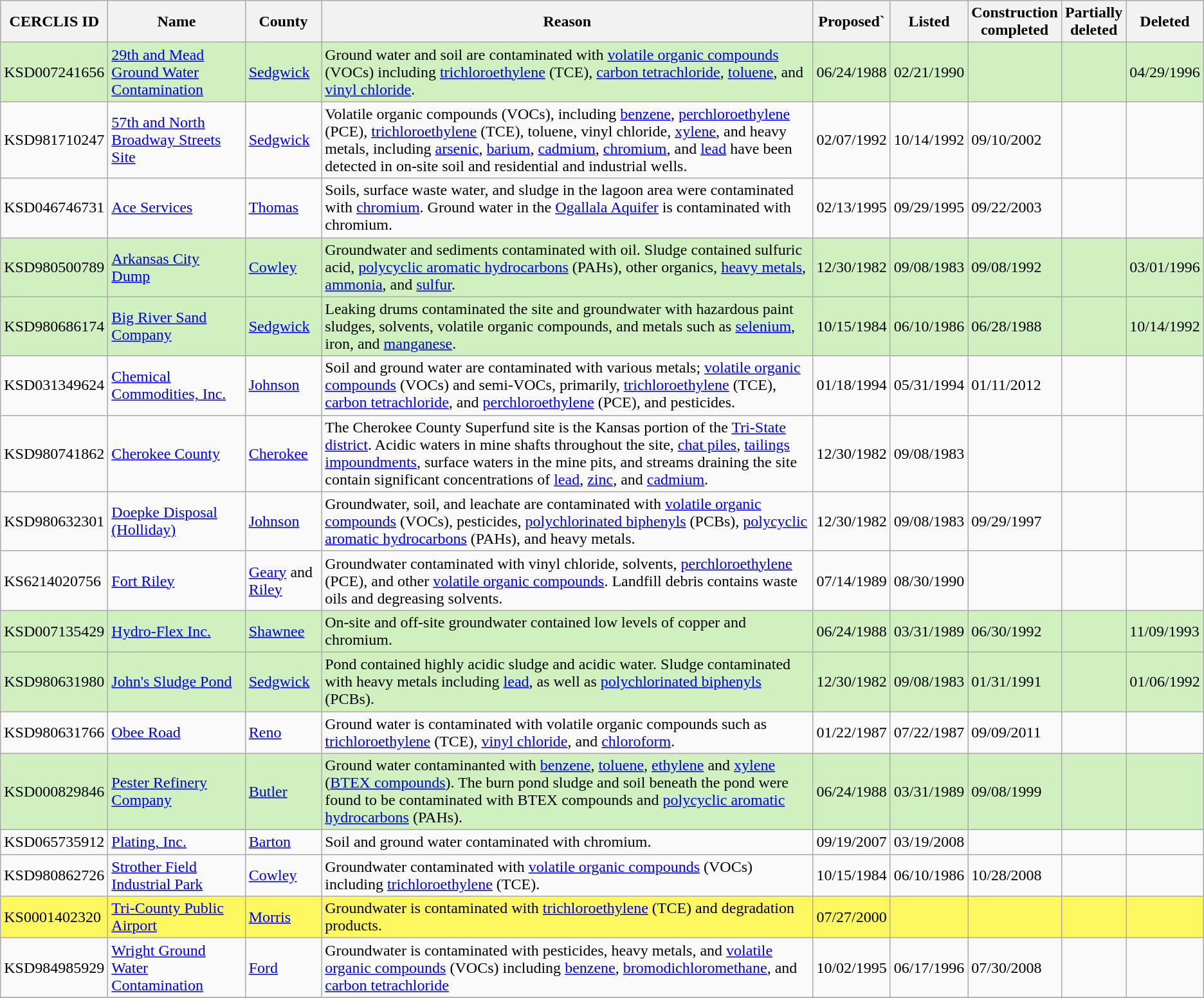<table class="wikitable sortable">
<tr>
<th>CERCLIS ID</th>
<th>Name</th>
<th>County</th>
<th>Reason</th>
<th>Proposed`</th>
<th>Listed</th>
<th>Construction<br>completed</th>
<th>Partially<br>deleted</th>
<th>Deleted</th>
</tr>
<tr style="background:#d0f0c0">
<td>KSD007241656</td>
<td><a href='#'>29th and Mead Ground Water Contamination</a></td>
<td><a href='#'>Sedgwick</a></td>
<td>Ground water and soil are contaminated with <a href='#'>volatile organic compounds</a> (VOCs) including <a href='#'>trichloroethylene</a> (TCE), <a href='#'>carbon tetrachloride</a>, <a href='#'>toluene</a>, and <a href='#'>vinyl chloride</a>.</td>
<td>06/24/1988</td>
<td>02/21/1990</td>
<td></td>
<td></td>
<td>04/29/1996</td>
</tr>
<tr>
<td>KSD981710247</td>
<td><a href='#'>57th and North Broadway Streets Site</a></td>
<td><a href='#'>Sedgwick</a></td>
<td>Volatile organic compounds (VOCs), including <a href='#'>benzene</a>, <a href='#'>perchloroethylene</a> (PCE), <a href='#'>trichloroethylene</a> (TCE), toluene, vinyl chloride, <a href='#'>xylene</a>, and heavy metals, including <a href='#'>arsenic</a>, <a href='#'>barium</a>, <a href='#'>cadmium</a>, <a href='#'>chromium</a>, and <a href='#'>lead</a> have been detected in on-site soil and residential and industrial wells.</td>
<td>02/07/1992</td>
<td>10/14/1992</td>
<td>09/10/2002</td>
<td></td>
<td></td>
</tr>
<tr>
<td>KSD046746731</td>
<td><a href='#'>Ace Services</a></td>
<td><a href='#'>Thomas</a></td>
<td>Soils, surface waste water, and sludge in the lagoon area were contaminated with <a href='#'>chromium</a>.  Ground water in the <a href='#'>Ogallala Aquifer</a> is contaminated with chromium.</td>
<td>02/13/1995</td>
<td>09/29/1995</td>
<td>09/22/2003</td>
<td></td>
<td></td>
</tr>
<tr style="background:#d0f0c0">
<td>KSD980500789</td>
<td><a href='#'>Arkansas City Dump</a></td>
<td><a href='#'>Cowley</a></td>
<td>Groundwater and sediments contaminated with oil.  Sludge contained sulfuric acid, <a href='#'>polycyclic aromatic hydrocarbons</a> (PAHs), other organics, <a href='#'>heavy metals</a>, <a href='#'>ammonia</a>, and <a href='#'>sulfur</a>.</td>
<td>12/30/1982</td>
<td>09/08/1983</td>
<td>09/08/1992</td>
<td></td>
<td>03/01/1996</td>
</tr>
<tr style="background:#d0f0c0">
<td>KSD980686174</td>
<td><a href='#'>Big River Sand Company</a></td>
<td><a href='#'>Sedgwick</a></td>
<td>Leaking drums contaminated the site and groundwater with hazardous paint sludges, solvents, volatile organic compounds, and metals such as <a href='#'>selenium</a>, iron, and <a href='#'>manganese</a>.</td>
<td>10/15/1984</td>
<td>06/10/1986</td>
<td>06/28/1988</td>
<td></td>
<td>10/14/1992</td>
</tr>
<tr>
<td>KSD031349624</td>
<td><a href='#'>Chemical Commodities, Inc.</a></td>
<td><a href='#'>Johnson</a></td>
<td>Soil and ground water are contaminated with various metals; <a href='#'>volatile organic compounds</a> (VOCs) and semi-VOCs, primarily, <a href='#'>trichloroethylene</a> (TCE), <a href='#'>carbon tetrachloride</a>, and <a href='#'>perchloroethylene</a> (PCE), and pesticides.</td>
<td>01/18/1994</td>
<td>05/31/1994</td>
<td>01/11/2012</td>
<td></td>
<td></td>
</tr>
<tr>
<td>KSD980741862</td>
<td><a href='#'>Cherokee County</a></td>
<td><a href='#'>Cherokee</a></td>
<td>The Cherokee County Superfund site is the Kansas portion of the <a href='#'>Tri-State district</a>.  Acidic waters in mine shafts throughout the site, <a href='#'>chat piles</a>, <a href='#'>tailings impoundments</a>, surface waters in the mine pits, and streams draining the site contain significant concentrations of <a href='#'>lead</a>, <a href='#'>zinc</a>, and <a href='#'>cadmium</a>.</td>
<td>12/30/1982</td>
<td>09/08/1983</td>
<td></td>
<td></td>
<td></td>
</tr>
<tr>
<td>KSD980632301</td>
<td><a href='#'>Doepke Disposal (Holliday)</a></td>
<td><a href='#'>Johnson</a></td>
<td>Groundwater, soil, and leachate are contaminated with <a href='#'>volatile organic compounds</a> (VOCs), pesticides, <a href='#'>polychlorinated biphenyls</a> (PCBs), <a href='#'>polycyclic aromatic hydrocarbons</a> (PAHs), and heavy metals.</td>
<td>12/30/1982</td>
<td>09/08/1983</td>
<td>09/29/1997</td>
<td></td>
<td></td>
</tr>
<tr>
<td>KS6214020756</td>
<td><a href='#'>Fort Riley</a></td>
<td><a href='#'>Geary</a> and <a href='#'>Riley</a></td>
<td>Groundwater contaminated with vinyl chloride, solvents, <a href='#'>perchloroethylene</a> (PCE), and other <a href='#'>volatile organic compounds</a>.  Landfill debris contains waste oils and degreasing solvents.</td>
<td>07/14/1989</td>
<td>08/30/1990</td>
<td></td>
<td></td>
<td></td>
</tr>
<tr style="background:#d0f0c0">
<td>KSD007135429</td>
<td><a href='#'>Hydro-Flex Inc.</a></td>
<td><a href='#'>Shawnee</a></td>
<td>On-site and off-site groundwater contained low levels of copper and chromium.</td>
<td>06/24/1988</td>
<td>03/31/1989</td>
<td>06/30/1992</td>
<td></td>
<td>11/09/1993</td>
</tr>
<tr style="background:#d0f0c0">
<td>KSD980631980</td>
<td><a href='#'>John's Sludge Pond</a></td>
<td><a href='#'>Sedgwick</a></td>
<td>Pond contained highly acidic sludge and acidic water.  Sludge contaminated with heavy metals including <a href='#'>lead</a>, as well as <a href='#'>polychlorinated biphenyls</a> (PCBs).</td>
<td>12/30/1982</td>
<td>09/08/1983</td>
<td>01/31/1991</td>
<td></td>
<td>01/06/1992</td>
</tr>
<tr>
<td>KSD980631766</td>
<td><a href='#'>Obee Road</a></td>
<td><a href='#'>Reno</a></td>
<td>Ground water is contaminated with volatile organic compounds such as <a href='#'>trichloroethylene</a> (TCE), <a href='#'>vinyl chloride</a>, and <a href='#'>chloroform</a>.</td>
<td>01/22/1987</td>
<td>07/22/1987</td>
<td>09/09/2011</td>
<td></td>
<td></td>
</tr>
<tr style="background:#d0f0c0">
<td>KSD000829846</td>
<td><a href='#'>Pester Refinery Company</a></td>
<td><a href='#'>Butler</a></td>
<td>Ground water contaminanted with <a href='#'>benzene</a>, <a href='#'>toluene</a>, <a href='#'>ethylene</a> and <a href='#'>xylene</a> (<a href='#'>BTEX compounds</a>). The burn pond sludge and soil beneath the pond were found to be contaminated with BTEX compounds and <a href='#'>polycyclic aromatic hydrocarbons</a> (PAHs).</td>
<td>06/24/1988</td>
<td>03/31/1989</td>
<td>09/08/1999</td>
<td></td>
<td></td>
</tr>
<tr>
<td>KSD065735912</td>
<td><a href='#'>Plating, Inc.</a></td>
<td><a href='#'>Barton</a></td>
<td>Soil and ground water contaminated with chromium.</td>
<td>09/19/2007</td>
<td>03/19/2008</td>
<td></td>
<td></td>
<td></td>
</tr>
<tr>
<td>KSD980862726</td>
<td><a href='#'>Strother Field Industrial Park</a></td>
<td><a href='#'>Cowley</a></td>
<td>Groundwater contaminated with <a href='#'>volatile organic compounds</a> (VOCs) including <a href='#'>trichloroethylene</a> (TCE).</td>
<td>10/15/1984</td>
<td>06/10/1986</td>
<td>10/28/2008</td>
<td></td>
<td></td>
</tr>
<tr style="background:#fcf75e">
<td>KS0001402320</td>
<td><a href='#'>Tri-County Public Airport</a></td>
<td><a href='#'>Morris</a></td>
<td>Groundwater is contaminated with <a href='#'>trichloroethylene</a> (TCE) and degradation products.</td>
<td>07/27/2000</td>
<td></td>
<td></td>
<td></td>
<td></td>
</tr>
<tr>
<td>KSD984985929</td>
<td><a href='#'>Wright Ground Water Contamination</a></td>
<td><a href='#'>Ford</a></td>
<td>Groundwater is contaminated with pesticides, heavy metals, and <a href='#'>volatile organic compounds</a> (VOCs) including <a href='#'>benzene</a>, <a href='#'>bromodichloromethane</a>, and <a href='#'>carbon tetrachloride</a></td>
<td>10/02/1995</td>
<td>06/17/1996</td>
<td>07/30/2008</td>
<td></td>
<td></td>
</tr>
<tr>
</tr>
</table>
